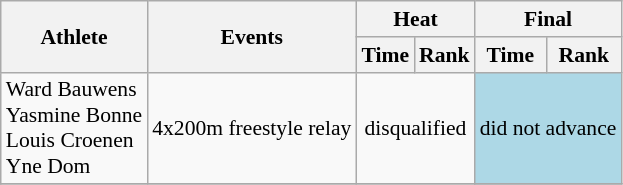<table class=wikitable style="font-size:90%">
<tr>
<th rowspan="2">Athlete</th>
<th rowspan="2">Events</th>
<th colspan="2">Heat</th>
<th colspan="2">Final</th>
</tr>
<tr>
<th>Time</th>
<th>Rank</th>
<th>Time</th>
<th>Rank</th>
</tr>
<tr>
<td>Ward Bauwens<br>Yasmine Bonne<br>Louis Croenen<br>Yne Dom</td>
<td>4x200m freestyle relay</td>
<td colspan="2" align="center">disqualified</td>
<td colspan="2" bgcolor="lightblue" align="center">did not advance</td>
</tr>
<tr>
</tr>
</table>
